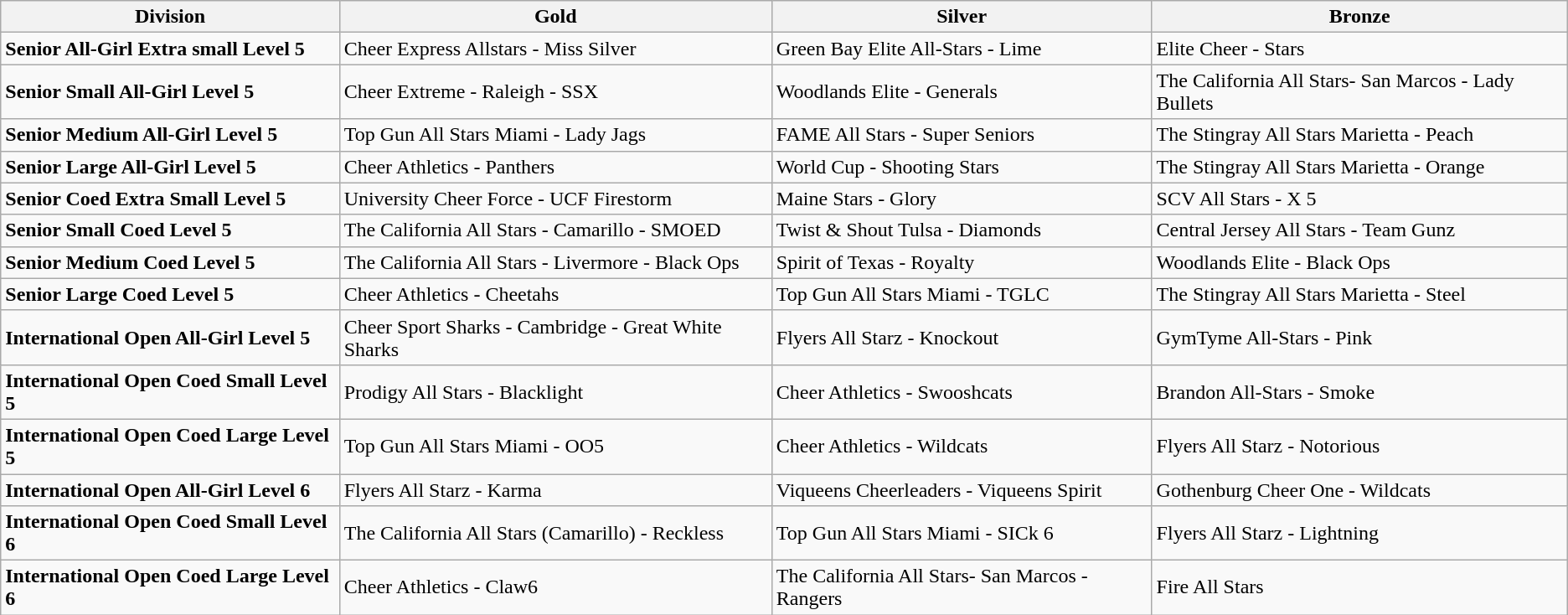<table class="wikitable">
<tr>
<th><strong>Division</strong></th>
<th><strong>Gold</strong></th>
<th><strong>Silver</strong></th>
<th><strong>Bronze</strong></th>
</tr>
<tr>
<td><strong>Senior All-Girl Extra small Level 5</strong></td>
<td>Cheer Express Allstars - Miss Silver</td>
<td>Green Bay Elite All-Stars - Lime</td>
<td>Elite Cheer - Stars</td>
</tr>
<tr>
<td><strong>Senior Small All-Girl Level 5</strong></td>
<td>Cheer Extreme - Raleigh - SSX</td>
<td>Woodlands Elite - Generals</td>
<td>The California All Stars- San Marcos - Lady Bullets</td>
</tr>
<tr>
<td><strong>Senior Medium All-Girl Level 5</strong></td>
<td>Top Gun All Stars Miami - Lady Jags</td>
<td>FAME All Stars - Super Seniors</td>
<td>The Stingray All Stars Marietta - Peach</td>
</tr>
<tr>
<td><strong>Senior Large All-Girl Level 5</strong></td>
<td>Cheer Athletics - Panthers</td>
<td>World Cup - Shooting Stars</td>
<td>The Stingray All Stars Marietta - Orange</td>
</tr>
<tr>
<td><strong>Senior Coed Extra Small Level 5</strong></td>
<td>University Cheer Force - UCF Firestorm</td>
<td>Maine Stars - Glory</td>
<td>SCV All Stars - X 5</td>
</tr>
<tr>
<td><strong>Senior Small Coed Level 5</strong></td>
<td>The California All Stars - Camarillo - SMOED</td>
<td>Twist & Shout Tulsa - Diamonds</td>
<td>Central Jersey All Stars - Team Gunz</td>
</tr>
<tr>
<td><strong>Senior Medium Coed Level 5</strong></td>
<td>The California All Stars - Livermore - Black Ops</td>
<td>Spirit of Texas - Royalty</td>
<td>Woodlands Elite - Black Ops</td>
</tr>
<tr>
<td><strong>Senior Large Coed Level 5</strong></td>
<td>Cheer Athletics - Cheetahs</td>
<td>Top Gun All Stars Miami - TGLC</td>
<td>The Stingray All Stars Marietta - Steel</td>
</tr>
<tr>
<td><strong>International Open All-Girl Level 5</strong></td>
<td>Cheer Sport Sharks - Cambridge - Great White Sharks</td>
<td>Flyers All Starz - Knockout</td>
<td>GymTyme All-Stars - Pink</td>
</tr>
<tr>
<td><strong>International Open Coed Small Level 5</strong></td>
<td>Prodigy All Stars - Blacklight</td>
<td>Cheer Athletics - Swooshcats</td>
<td>Brandon All-Stars - Smoke</td>
</tr>
<tr>
<td><strong>International Open Coed Large Level 5</strong></td>
<td>Top Gun All Stars Miami - OO5</td>
<td>Cheer Athletics - Wildcats</td>
<td>Flyers All Starz - Notorious</td>
</tr>
<tr>
<td><strong>International Open All-Girl Level 6</strong></td>
<td>Flyers All Starz - Karma</td>
<td>Viqueens Cheerleaders - Viqueens Spirit</td>
<td>Gothenburg Cheer One - Wildcats</td>
</tr>
<tr>
<td><strong>International Open Coed Small Level 6</strong></td>
<td>The California All Stars (Camarillo) - Reckless</td>
<td>Top Gun All Stars Miami - SICk 6</td>
<td>Flyers All Starz - Lightning</td>
</tr>
<tr>
<td><strong>International Open Coed Large Level 6</strong></td>
<td>Cheer Athletics - Claw6</td>
<td>The California All Stars- San Marcos - Rangers</td>
<td>Fire All Stars</td>
</tr>
</table>
